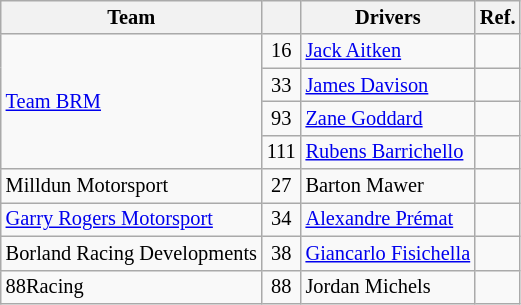<table class="wikitable" style="font-size:85%;">
<tr>
<th>Team</th>
<th></th>
<th>Drivers</th>
<th>Ref.</th>
</tr>
<tr>
<td rowspan="4"><a href='#'>Team BRM</a></td>
<td align="center">16</td>
<td> <a href='#'>Jack Aitken</a></td>
<td align="center"></td>
</tr>
<tr>
<td align="center">33</td>
<td> <a href='#'>James Davison</a></td>
<td align="center"></td>
</tr>
<tr>
<td align="center">93</td>
<td> <a href='#'>Zane Goddard</a></td>
<td align="center"></td>
</tr>
<tr>
<td align="center">111</td>
<td nowrap=""> <a href='#'>Rubens Barrichello</a></td>
<td align="center"></td>
</tr>
<tr>
<td>Milldun Motorsport</td>
<td align="center">27</td>
<td> Barton Mawer</td>
<td align="center"></td>
</tr>
<tr>
<td><a href='#'>Garry Rogers Motorsport</a></td>
<td align="center">34</td>
<td nowrap=""> <a href='#'>Alexandre Prémat</a></td>
<td align="center"></td>
</tr>
<tr>
<td nowrap="">Borland Racing Developments</td>
<td align="center">38</td>
<td nowrap=""> <a href='#'>Giancarlo Fisichella</a></td>
<td align="center"></td>
</tr>
<tr>
<td nowrap="">88Racing</td>
<td align="center">88</td>
<td nowrap=""> Jordan Michels</td>
<td align="center"></td>
</tr>
</table>
